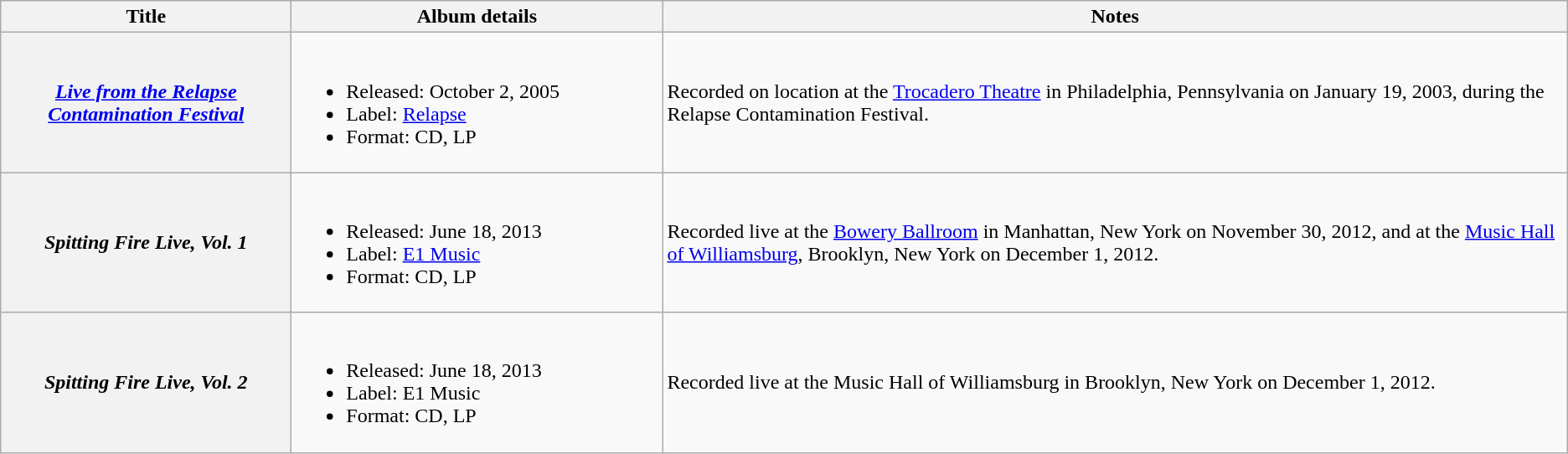<table class="wikitable plainrowheaders">
<tr>
<th scope="col" style="width:14em;">Title</th>
<th scope="col" style="width:18em;">Album details</th>
<th scope="col">Notes</th>
</tr>
<tr>
<th scope="row"><em><a href='#'>Live from the Relapse Contamination Festival</a></em></th>
<td><br><ul><li>Released: October 2, 2005</li><li>Label: <a href='#'>Relapse</a></li><li>Format: CD, LP</li></ul></td>
<td>Recorded on location at the <a href='#'>Trocadero Theatre</a> in Philadelphia, Pennsylvania on January 19, 2003, during the Relapse Contamination Festival.</td>
</tr>
<tr>
<th scope="row"><em>Spitting Fire Live, Vol. 1</em></th>
<td><br><ul><li>Released: June 18, 2013</li><li>Label: <a href='#'>E1 Music</a></li><li>Format: CD, LP</li></ul></td>
<td>Recorded live at the <a href='#'>Bowery Ballroom</a> in Manhattan, New York on November 30, 2012, and at the <a href='#'>Music Hall of Williamsburg</a>, Brooklyn, New York on December 1, 2012.</td>
</tr>
<tr>
<th scope="row"><em>Spitting Fire Live, Vol. 2</em></th>
<td><br><ul><li>Released: June 18, 2013</li><li>Label: E1 Music</li><li>Format: CD, LP</li></ul></td>
<td>Recorded live at the Music Hall of Williamsburg in Brooklyn, New York on December 1, 2012.</td>
</tr>
</table>
